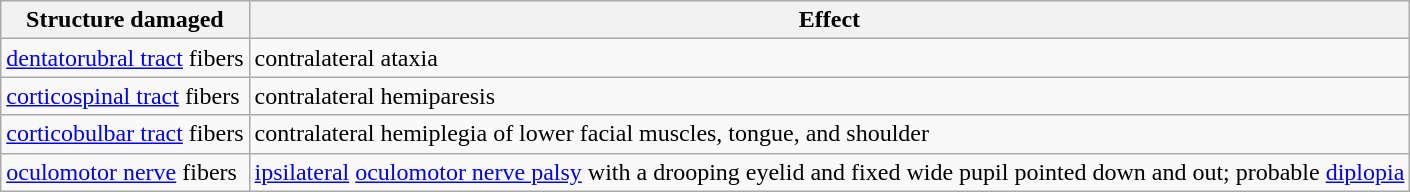<table class="wikitable">
<tr>
<th>Structure damaged</th>
<th>Effect</th>
</tr>
<tr>
<td><a href='#'>dentatorubral tract</a> fibers</td>
<td>contralateral ataxia</td>
</tr>
<tr>
<td><a href='#'>corticospinal tract</a> fibers</td>
<td>contralateral hemiparesis</td>
</tr>
<tr>
<td><a href='#'>corticobulbar tract</a> fibers</td>
<td>contralateral hemiplegia of lower facial muscles, tongue, and shoulder</td>
</tr>
<tr>
<td><a href='#'>oculomotor nerve</a> fibers</td>
<td><a href='#'>ipsilateral</a> <a href='#'>oculomotor nerve palsy</a> with a drooping eyelid and fixed wide pupil pointed down and out; probable <a href='#'>diplopia</a></td>
</tr>
</table>
